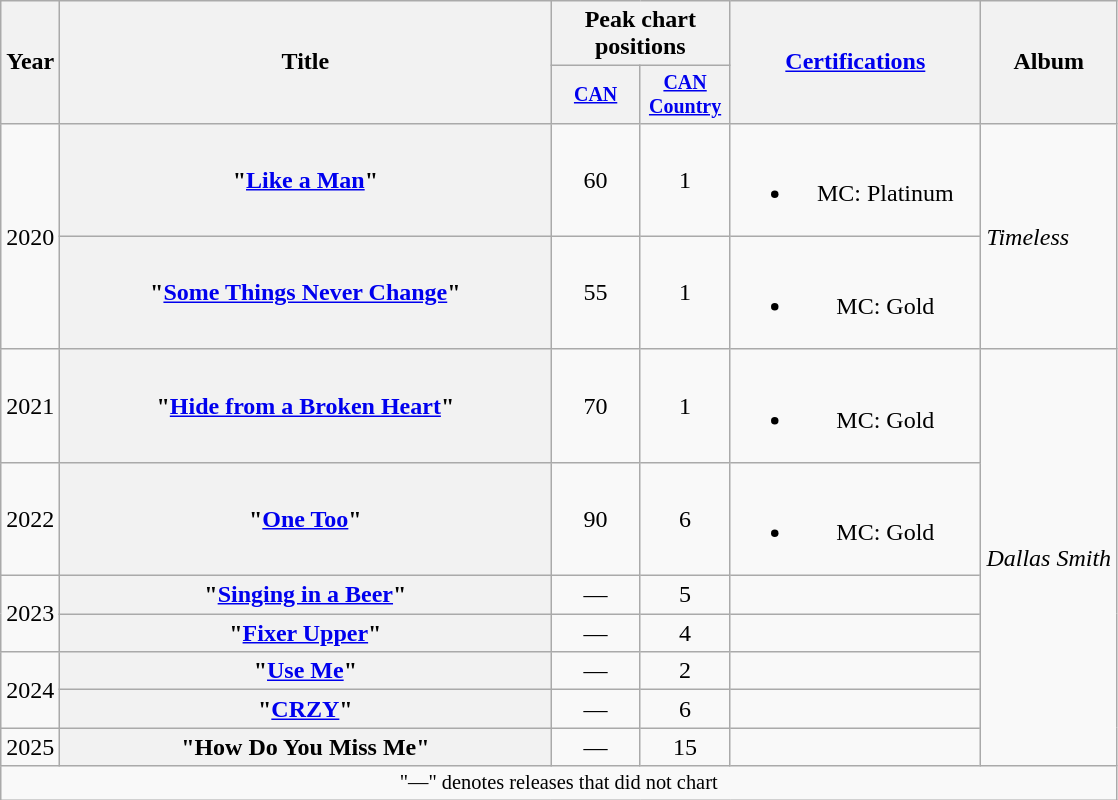<table class="wikitable plainrowheaders" style="text-align:center;">
<tr>
<th scope="col" rowspan="2">Year</th>
<th scope="col" rowspan="2" style="width:20em;">Title</th>
<th scope="col" colspan="2">Peak chart<br>positions</th>
<th scope="col" rowspan="2" style="width:10em;"><a href='#'>Certifications</a></th>
<th scope="col" rowspan="2">Album</th>
</tr>
<tr style="font-size:smaller;">
<th scope="col" style="width:4em;"><a href='#'>CAN</a><br></th>
<th scope="col" style="width:4em;"><a href='#'>CAN Country</a><br></th>
</tr>
<tr>
<td rowspan="2">2020</td>
<th scope="row">"<a href='#'>Like a Man</a>"</th>
<td>60</td>
<td>1</td>
<td><br><ul><li>MC: Platinum</li></ul></td>
<td rowspan="2" style="text-align:left;"><em>Timeless</em></td>
</tr>
<tr>
<th scope="row">"<a href='#'>Some Things Never Change</a>"<br></th>
<td>55</td>
<td>1</td>
<td><br><ul><li>MC: Gold</li></ul></td>
</tr>
<tr>
<td>2021</td>
<th scope="row">"<a href='#'>Hide from a Broken Heart</a>"</th>
<td>70</td>
<td>1</td>
<td><br><ul><li>MC: Gold</li></ul></td>
<td style="text-align:left;" rowspan="7"><em>Dallas Smith</em></td>
</tr>
<tr>
<td>2022</td>
<th scope="row">"<a href='#'>One Too</a>"<br></th>
<td>90</td>
<td>6</td>
<td><br><ul><li>MC: Gold</li></ul></td>
</tr>
<tr>
<td rowspan="2">2023</td>
<th scope="row">"<a href='#'>Singing in a Beer</a>"</th>
<td>—</td>
<td>5</td>
<td></td>
</tr>
<tr>
<th scope="row">"<a href='#'>Fixer Upper</a>"</th>
<td>—</td>
<td>4</td>
<td></td>
</tr>
<tr>
<td rowspan="2">2024</td>
<th scope="row">"<a href='#'>Use Me</a>"</th>
<td>—</td>
<td>2</td>
<td></td>
</tr>
<tr>
<th scope="row">"<a href='#'>CRZY</a>"</th>
<td>—</td>
<td>6</td>
<td></td>
</tr>
<tr>
<td>2025</td>
<th scope="row">"How Do You Miss Me"<br></th>
<td>—</td>
<td>15</td>
<td></td>
</tr>
<tr>
<td colspan="6" style="font-size:85%">"—" denotes releases that did not chart</td>
</tr>
</table>
